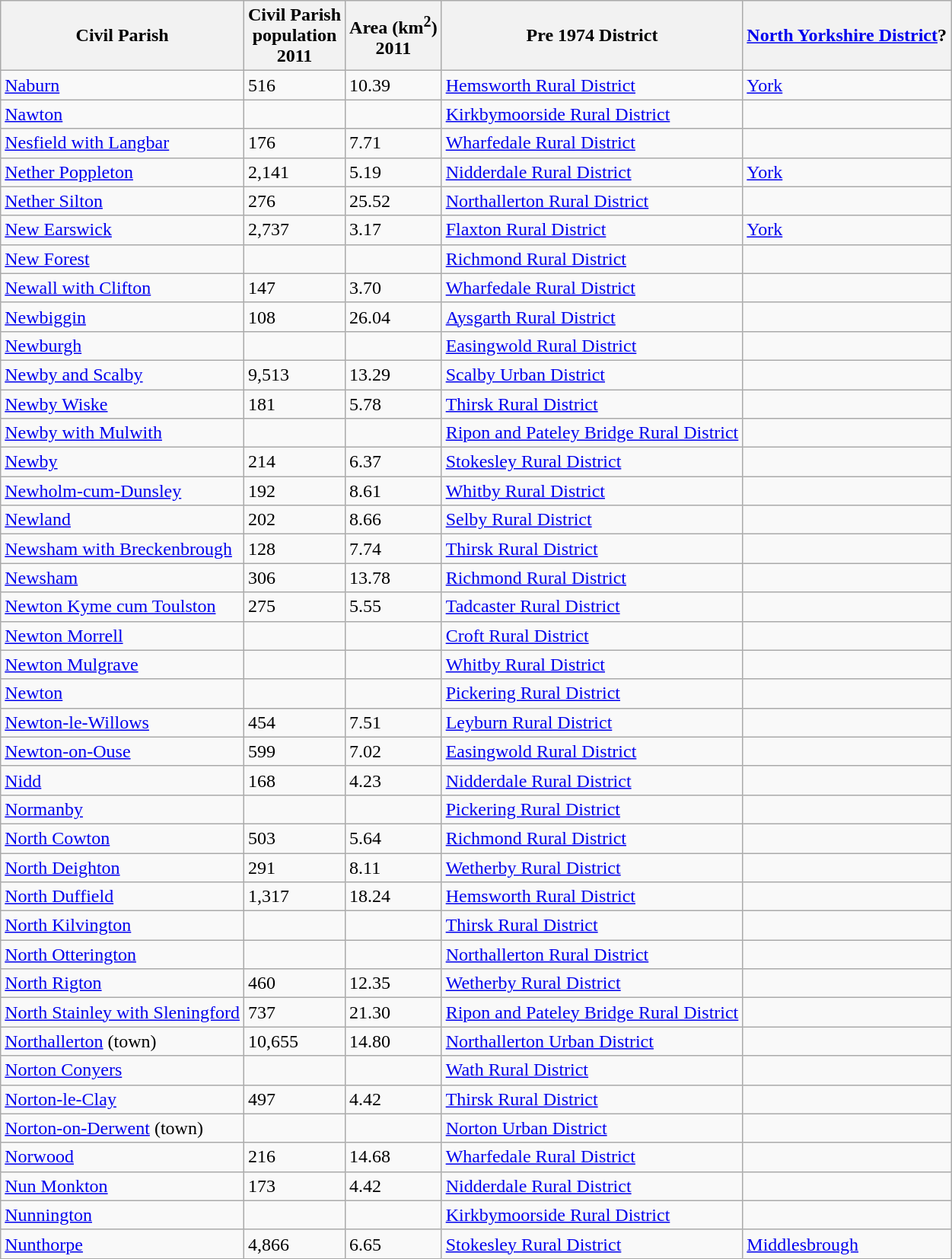<table class="wikitable sortable">
<tr>
<th>Civil Parish</th>
<th>Civil Parish<br>population<br>2011</th>
<th>Area (km<sup>2</sup>)<br>2011</th>
<th>Pre 1974 District</th>
<th><a href='#'>North Yorkshire District</a>?</th>
</tr>
<tr>
<td><a href='#'>Naburn</a></td>
<td>516</td>
<td>10.39</td>
<td><a href='#'>Hemsworth Rural District</a></td>
<td><a href='#'>York</a></td>
</tr>
<tr>
<td><a href='#'>Nawton</a></td>
<td></td>
<td></td>
<td><a href='#'>Kirkbymoorside Rural District</a></td>
<td></td>
</tr>
<tr>
<td><a href='#'>Nesfield with Langbar</a></td>
<td>176</td>
<td>7.71</td>
<td><a href='#'>Wharfedale Rural District</a></td>
<td></td>
</tr>
<tr>
<td><a href='#'>Nether Poppleton</a></td>
<td>2,141</td>
<td>5.19</td>
<td><a href='#'>Nidderdale Rural District</a></td>
<td><a href='#'>York</a></td>
</tr>
<tr>
<td><a href='#'>Nether Silton</a></td>
<td>276</td>
<td>25.52</td>
<td><a href='#'>Northallerton Rural District</a></td>
<td></td>
</tr>
<tr>
<td><a href='#'>New Earswick</a></td>
<td>2,737</td>
<td>3.17</td>
<td><a href='#'>Flaxton Rural District</a></td>
<td><a href='#'>York</a></td>
</tr>
<tr>
<td><a href='#'>New Forest</a></td>
<td></td>
<td></td>
<td><a href='#'>Richmond Rural District</a></td>
<td></td>
</tr>
<tr>
<td><a href='#'>Newall with Clifton</a></td>
<td>147</td>
<td>3.70</td>
<td><a href='#'>Wharfedale Rural District</a></td>
<td></td>
</tr>
<tr>
<td><a href='#'>Newbiggin</a></td>
<td>108</td>
<td>26.04</td>
<td><a href='#'>Aysgarth Rural District</a></td>
<td></td>
</tr>
<tr>
<td><a href='#'>Newburgh</a></td>
<td></td>
<td></td>
<td><a href='#'>Easingwold Rural District</a></td>
<td></td>
</tr>
<tr>
<td><a href='#'>Newby and Scalby</a></td>
<td>9,513</td>
<td>13.29</td>
<td><a href='#'>Scalby Urban District</a></td>
<td></td>
</tr>
<tr>
<td><a href='#'>Newby Wiske</a></td>
<td>181</td>
<td>5.78</td>
<td><a href='#'>Thirsk Rural District</a></td>
<td></td>
</tr>
<tr>
<td><a href='#'>Newby with Mulwith</a></td>
<td></td>
<td></td>
<td><a href='#'>Ripon and Pateley Bridge Rural District</a></td>
<td></td>
</tr>
<tr>
<td><a href='#'>Newby</a></td>
<td>214</td>
<td>6.37</td>
<td><a href='#'>Stokesley Rural District</a></td>
<td></td>
</tr>
<tr>
<td><a href='#'>Newholm-cum-Dunsley</a></td>
<td>192</td>
<td>8.61</td>
<td><a href='#'>Whitby Rural District</a></td>
<td></td>
</tr>
<tr>
<td><a href='#'>Newland</a></td>
<td>202</td>
<td>8.66</td>
<td><a href='#'>Selby Rural District</a></td>
<td></td>
</tr>
<tr>
<td><a href='#'>Newsham with Breckenbrough</a></td>
<td>128</td>
<td>7.74</td>
<td><a href='#'>Thirsk Rural District</a></td>
<td></td>
</tr>
<tr>
<td><a href='#'>Newsham</a></td>
<td>306</td>
<td>13.78</td>
<td><a href='#'>Richmond Rural District</a></td>
<td></td>
</tr>
<tr>
<td><a href='#'>Newton Kyme cum Toulston</a></td>
<td>275</td>
<td>5.55</td>
<td><a href='#'>Tadcaster Rural District</a></td>
<td></td>
</tr>
<tr>
<td><a href='#'>Newton Morrell</a></td>
<td></td>
<td></td>
<td><a href='#'>Croft Rural District</a></td>
<td></td>
</tr>
<tr>
<td><a href='#'>Newton Mulgrave</a></td>
<td></td>
<td></td>
<td><a href='#'>Whitby Rural District</a></td>
<td></td>
</tr>
<tr>
<td><a href='#'>Newton</a></td>
<td></td>
<td></td>
<td><a href='#'>Pickering Rural District</a></td>
<td></td>
</tr>
<tr>
<td><a href='#'>Newton-le-Willows</a></td>
<td>454</td>
<td>7.51</td>
<td><a href='#'>Leyburn Rural District</a></td>
<td></td>
</tr>
<tr>
<td><a href='#'>Newton-on-Ouse</a></td>
<td>599</td>
<td>7.02</td>
<td><a href='#'>Easingwold Rural District</a></td>
<td></td>
</tr>
<tr>
<td><a href='#'>Nidd</a></td>
<td>168</td>
<td>4.23</td>
<td><a href='#'>Nidderdale Rural District</a></td>
<td></td>
</tr>
<tr>
<td><a href='#'>Normanby</a></td>
<td></td>
<td></td>
<td><a href='#'>Pickering Rural District</a></td>
<td></td>
</tr>
<tr>
<td><a href='#'>North Cowton</a></td>
<td>503</td>
<td>5.64</td>
<td><a href='#'>Richmond Rural District</a></td>
<td></td>
</tr>
<tr>
<td><a href='#'>North Deighton</a></td>
<td>291</td>
<td>8.11</td>
<td><a href='#'>Wetherby Rural District</a></td>
<td></td>
</tr>
<tr>
<td><a href='#'>North Duffield</a></td>
<td>1,317</td>
<td>18.24</td>
<td><a href='#'>Hemsworth Rural District</a></td>
<td></td>
</tr>
<tr>
<td><a href='#'>North Kilvington</a></td>
<td></td>
<td></td>
<td><a href='#'>Thirsk Rural District</a></td>
<td></td>
</tr>
<tr>
<td><a href='#'>North Otterington</a></td>
<td></td>
<td></td>
<td><a href='#'>Northallerton Rural District</a></td>
<td></td>
</tr>
<tr>
<td><a href='#'>North Rigton</a></td>
<td>460</td>
<td>12.35</td>
<td><a href='#'>Wetherby Rural District</a></td>
<td></td>
</tr>
<tr>
<td><a href='#'>North Stainley with Sleningford</a></td>
<td>737</td>
<td>21.30</td>
<td><a href='#'>Ripon and Pateley Bridge Rural District</a></td>
<td></td>
</tr>
<tr>
<td><a href='#'>Northallerton</a> (town)</td>
<td>10,655</td>
<td>14.80</td>
<td><a href='#'>Northallerton Urban District</a></td>
<td></td>
</tr>
<tr>
<td><a href='#'>Norton Conyers</a></td>
<td></td>
<td></td>
<td><a href='#'>Wath Rural District</a></td>
<td></td>
</tr>
<tr>
<td><a href='#'>Norton-le-Clay</a></td>
<td>497</td>
<td>4.42</td>
<td><a href='#'>Thirsk Rural District</a></td>
<td></td>
</tr>
<tr>
<td><a href='#'>Norton-on-Derwent</a> (town)</td>
<td></td>
<td></td>
<td><a href='#'>Norton Urban District</a></td>
<td></td>
</tr>
<tr>
<td><a href='#'>Norwood</a></td>
<td>216</td>
<td>14.68</td>
<td><a href='#'>Wharfedale Rural District</a></td>
<td></td>
</tr>
<tr>
<td><a href='#'>Nun Monkton</a></td>
<td>173</td>
<td>4.42</td>
<td><a href='#'>Nidderdale Rural District</a></td>
<td></td>
</tr>
<tr>
<td><a href='#'>Nunnington</a></td>
<td></td>
<td></td>
<td><a href='#'>Kirkbymoorside Rural District</a></td>
<td></td>
</tr>
<tr>
<td><a href='#'>Nunthorpe</a></td>
<td>4,866</td>
<td>6.65</td>
<td><a href='#'>Stokesley Rural District</a></td>
<td><a href='#'>Middlesbrough</a></td>
</tr>
</table>
